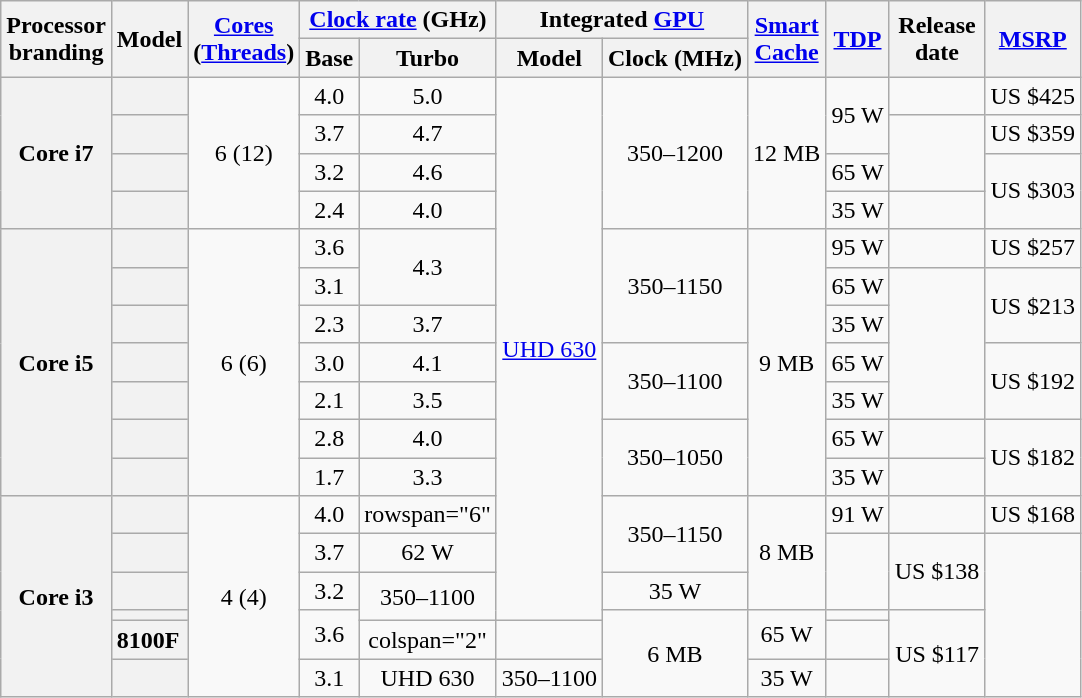<table class="wikitable sortable nowrap" style="text-align: center;">
<tr>
<th class="unsortable" rowspan="2">Processor<br>branding</th>
<th rowspan="2">Model</th>
<th class="unsortable" rowspan="2"><a href='#'>Cores</a><br>(<a href='#'>Threads</a>)</th>
<th colspan="2"><a href='#'>Clock rate</a> (GHz)</th>
<th colspan="2">Integrated <a href='#'>GPU</a></th>
<th class="unsortable" rowspan="2"><a href='#'>Smart<br>Cache</a></th>
<th rowspan="2"><a href='#'>TDP</a></th>
<th rowspan="2">Release<br>date</th>
<th class="unsortable" rowspan="2"><a href='#'>MSRP</a></th>
</tr>
<tr>
<th class="unsortable">Base</th>
<th class="unsortable">Turbo</th>
<th class="unsortable">Model</th>
<th class="unsortable">Clock (MHz)</th>
</tr>
<tr>
<th rowspan="4">Core i7</th>
<th style="text-align:left;" data-sort-value="sku17"></th>
<td rowspan="4">6 (12)</td>
<td>4.0</td>
<td>5.0</td>
<td rowspan="15"><a href='#'>UHD 630</a></td>
<td rowspan="4">350–1200</td>
<td rowspan="4">12 MB</td>
<td rowspan="2">95 W</td>
<td></td>
<td>US $425</td>
</tr>
<tr>
<th style="text-align:left;" data-sort-value="sku16"></th>
<td>3.7</td>
<td>4.7</td>
<td rowspan="2"></td>
<td>US $359</td>
</tr>
<tr>
<th style="text-align:left;" data-sort-value="sku15"></th>
<td>3.2</td>
<td>4.6</td>
<td>65 W</td>
<td rowspan="2">US $303</td>
</tr>
<tr>
<th style="text-align:left;" data-sort-value="sku14"></th>
<td>2.4</td>
<td>4.0</td>
<td>35 W</td>
<td></td>
</tr>
<tr>
<th rowspan="7">Core i5</th>
<th style="text-align:left;" data-sort-value="sku13"></th>
<td rowspan="7">6 (6)</td>
<td>3.6</td>
<td rowspan="2">4.3</td>
<td rowspan="3">350–1150</td>
<td rowspan="7">9 MB</td>
<td>95 W</td>
<td></td>
<td>US $257</td>
</tr>
<tr>
<th style="text-align:left;" data-sort-value="sku12"></th>
<td>3.1</td>
<td>65 W</td>
<td rowspan="4"></td>
<td rowspan="2">US $213</td>
</tr>
<tr>
<th style="text-align:left;" data-sort-value="sku11"></th>
<td>2.3</td>
<td>3.7</td>
<td>35 W</td>
</tr>
<tr>
<th style="text-align:left;" data-sort-value="sku10"></th>
<td>3.0</td>
<td>4.1</td>
<td rowspan="2">350–1100</td>
<td>65 W</td>
<td rowspan="2">US $192</td>
</tr>
<tr>
<th style="text-align:left;" data-sort-value="sku9"></th>
<td>2.1</td>
<td>3.5</td>
<td>35 W</td>
</tr>
<tr>
<th style="text-align:left;" data-sort-value="sku8"></th>
<td>2.8</td>
<td>4.0</td>
<td rowspan="2">350–1050</td>
<td>65 W</td>
<td></td>
<td rowspan="2">US $182</td>
</tr>
<tr>
<th style="text-align:left;" data-sort-value="sku7"></th>
<td>1.7</td>
<td>3.3</td>
<td>35 W</td>
<td></td>
</tr>
<tr>
<th rowspan="6">Core i3</th>
<th style="text-align:left;" data-sort-value="sku6"></th>
<td rowspan="6">4 (4)</td>
<td>4.0</td>
<td>rowspan="6" </td>
<td rowspan="2">350–1150</td>
<td rowspan="3">8 MB</td>
<td>91 W</td>
<td></td>
<td>US $168</td>
</tr>
<tr>
<th style="text-align:left;" data-sort-value="sku5"></th>
<td>3.7</td>
<td>62 W</td>
<td rowspan="2"></td>
<td rowspan="2">US $138</td>
</tr>
<tr>
<th style="text-align:left;" data-sort-value="sku4"></th>
<td>3.2</td>
<td rowspan="2">350–1100</td>
<td>35 W</td>
</tr>
<tr>
<th style="text-align:left;" data-sort-value="sku3"></th>
<td rowspan="2">3.6</td>
<td rowspan="3">6 MB</td>
<td rowspan="2">65 W</td>
<td></td>
<td rowspan="3">US $117</td>
</tr>
<tr>
<th style="text-align:left;" data-sort-value="sku2">8100F</th>
<td>colspan="2" </td>
<td></td>
</tr>
<tr>
<th style="text-align:left;" data-sort-value="sku1"></th>
<td>3.1</td>
<td>UHD 630</td>
<td>350–1100</td>
<td>35 W</td>
<td></td>
</tr>
</table>
